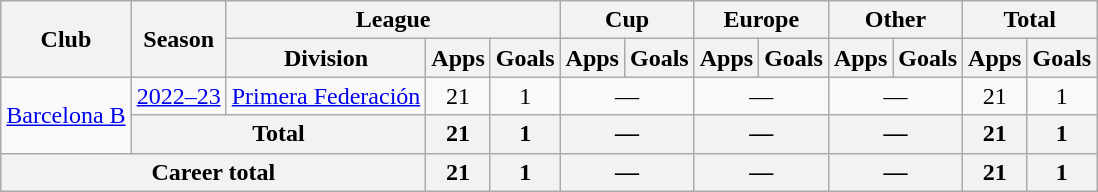<table class="wikitable" style="text-align: center">
<tr>
<th rowspan="2">Club</th>
<th rowspan="2">Season</th>
<th colspan="3">League</th>
<th colspan="2">Cup</th>
<th colspan="2">Europe</th>
<th colspan="2">Other</th>
<th colspan="2">Total</th>
</tr>
<tr>
<th>Division</th>
<th>Apps</th>
<th>Goals</th>
<th>Apps</th>
<th>Goals</th>
<th>Apps</th>
<th>Goals</th>
<th>Apps</th>
<th>Goals</th>
<th>Apps</th>
<th>Goals</th>
</tr>
<tr>
<td rowspan="2"><a href='#'>Barcelona B</a></td>
<td><a href='#'>2022–23</a></td>
<td><a href='#'>Primera Federación</a></td>
<td>21</td>
<td>1</td>
<td colspan="2">—</td>
<td colspan="2">—</td>
<td colspan="2">—</td>
<td>21</td>
<td>1</td>
</tr>
<tr>
<th colspan="2">Total</th>
<th>21</th>
<th>1</th>
<th colspan="2">—</th>
<th colspan="2">—</th>
<th colspan="2">—</th>
<th>21</th>
<th>1</th>
</tr>
<tr>
<th colspan="3">Career total</th>
<th>21</th>
<th>1</th>
<th colspan="2">—</th>
<th colspan="2">—</th>
<th colspan="2">—</th>
<th>21</th>
<th>1</th>
</tr>
</table>
